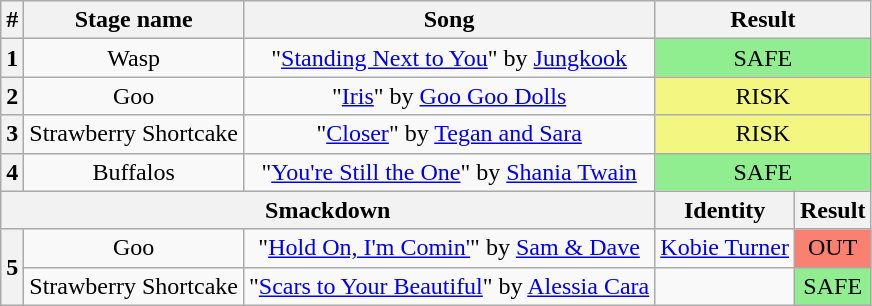<table class="wikitable plainrowheaders"style="text-align: center;">
<tr>
<th>#</th>
<th>Stage name</th>
<th>Song</th>
<th colspan=2>Result</th>
</tr>
<tr>
<th>1</th>
<td>Wasp</td>
<td>"<a href='#'>Standing Next to You</a>" by <a href='#'>Jungkook</a></td>
<td colspan=2 bgcolor=lightgreen>SAFE</td>
</tr>
<tr>
<th>2</th>
<td>Goo</td>
<td>"<a href='#'>Iris</a>" by <a href='#'>Goo Goo Dolls</a></td>
<td colspan=2 bgcolor="#F3F781">RISK</td>
</tr>
<tr>
<th>3</th>
<td>Strawberry Shortcake</td>
<td>"<a href='#'>Closer</a>" by <a href='#'>Tegan and Sara</a></td>
<td colspan=2 bgcolor="#F3F781">RISK</td>
</tr>
<tr>
<th>4</th>
<td>Buffalos</td>
<td>"<a href='#'>You're Still the One</a>" by <a href='#'>Shania Twain</a></td>
<td colspan=2 bgcolor=lightgreen>SAFE</td>
</tr>
<tr>
<th colspan=3>Smackdown</th>
<th>Identity</th>
<th>Result</th>
</tr>
<tr>
<th rowspan=2>5</th>
<td>Goo</td>
<td>"<a href='#'>Hold On, I'm Comin'</a>" by <a href='#'>Sam & Dave</a></td>
<td><a href='#'>Kobie Turner</a></td>
<td bgcolor="salmon">OUT</td>
</tr>
<tr>
<td>Strawberry Shortcake</td>
<td>"<a href='#'>Scars to Your Beautiful</a>" by <a href='#'>Alessia Cara</a></td>
<td></td>
<td bgcolor=lightgreen>SAFE</td>
</tr>
</table>
